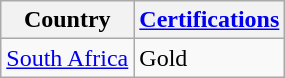<table class="wikitable">
<tr>
<th>Country</th>
<th><a href='#'>Certifications</a></th>
</tr>
<tr>
<td><a href='#'>South Africa</a></td>
<td>Gold</td>
</tr>
</table>
